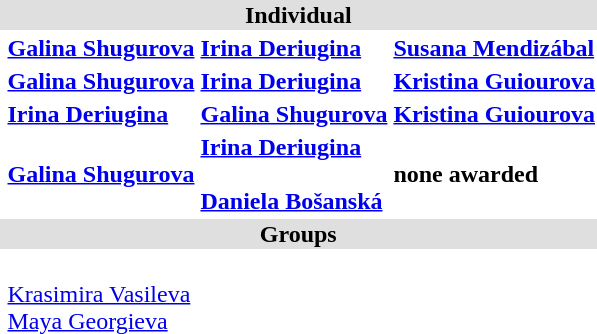<table>
<tr bgcolor="DFDFDF">
<td colspan="4" align="center"><strong>Individual</strong></td>
</tr>
<tr>
<th scope=row style="text-align:left"></th>
<td><strong><a href='#'>Galina Shugurova</a></strong><br></td>
<td><strong><a href='#'>Irina Deriugina</a></strong><br></td>
<td><strong><a href='#'>Susana Mendizábal </a></strong><br></td>
</tr>
<tr>
<th scope=row style="text-align:left"></th>
<td><strong><a href='#'>Galina Shugurova</a></strong><br></td>
<td><strong><a href='#'>Irina Deriugina</a></strong><br></td>
<td><strong><a href='#'>Kristina Guiourova</a></strong><br></td>
</tr>
<tr>
<th scope=row style="text-align:left"></th>
<td><strong><a href='#'>Irina Deriugina</a></strong><br></td>
<td><strong><a href='#'>Galina Shugurova</a></strong><br></td>
<td><strong><a href='#'>Kristina Guiourova</a></strong><br></td>
</tr>
<tr>
<th scope=row style="text-align:left"></th>
<td><strong><a href='#'>Galina Shugurova</a></strong><br></td>
<td><strong><a href='#'>Irina Deriugina</a></strong><br><small></small><br><strong><a href='#'>Daniela Bošanská</a></strong><br><small></small></td>
<td><strong>none awarded</strong></td>
</tr>
<tr bgcolor="DFDFDF">
<td colspan="4" align="center"><strong>Groups</strong></td>
</tr>
<tr>
<th scope=row style="text-align:left"></th>
<td><strong></strong><br><a href='#'>Krasimira Vasileva</a><br><a href='#'> Maya Georgieva</a><br></td>
<td><strong></strong></td>
<td><strong></strong></td>
</tr>
</table>
